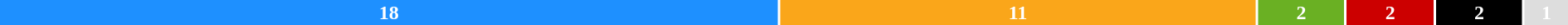<table style="width:100%; text-align:center;">
<tr style="color:white;">
<td style="background:dodgerblue; width:50.00%;"><strong>18</strong></td>
<td style="background:#FAA61A ; width:30.55%;"><strong>11</strong></td>
<td style="background:#6AB023; width:5.56%;"><strong>2</strong></td>
<td style="background:#CC0000; width:5.56%;"><strong>2</strong></td>
<td style="background:#000000; width:5.56%;"><strong>2</strong></td>
<td style="background:#DDDDDD; width:2.77%;"><strong>1</strong></td>
</tr>
<tr>
<td></td>
<td></td>
<td></td>
<td></td>
<td><span></span></td>
<td><span></span></td>
</tr>
</table>
